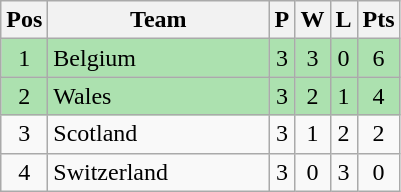<table class="wikitable" style="font-size: 100%">
<tr>
<th width=20>Pos</th>
<th width=140>Team</th>
<th width=10>P</th>
<th width=10>W</th>
<th width=10>L</th>
<th width=20>Pts</th>
</tr>
<tr align=center style="background:#ACE1AF;">
<td>1</td>
<td align="left"> Belgium</td>
<td>3</td>
<td>3</td>
<td>0</td>
<td>6</td>
</tr>
<tr align=center style="background:#ACE1AF;">
<td>2</td>
<td align="left"> Wales</td>
<td>3</td>
<td>2</td>
<td>1</td>
<td>4</td>
</tr>
<tr align=center>
<td>3</td>
<td align="left"> Scotland</td>
<td>3</td>
<td>1</td>
<td>2</td>
<td>2</td>
</tr>
<tr align=center>
<td>4</td>
<td align="left"> Switzerland</td>
<td>3</td>
<td>0</td>
<td>3</td>
<td>0</td>
</tr>
</table>
